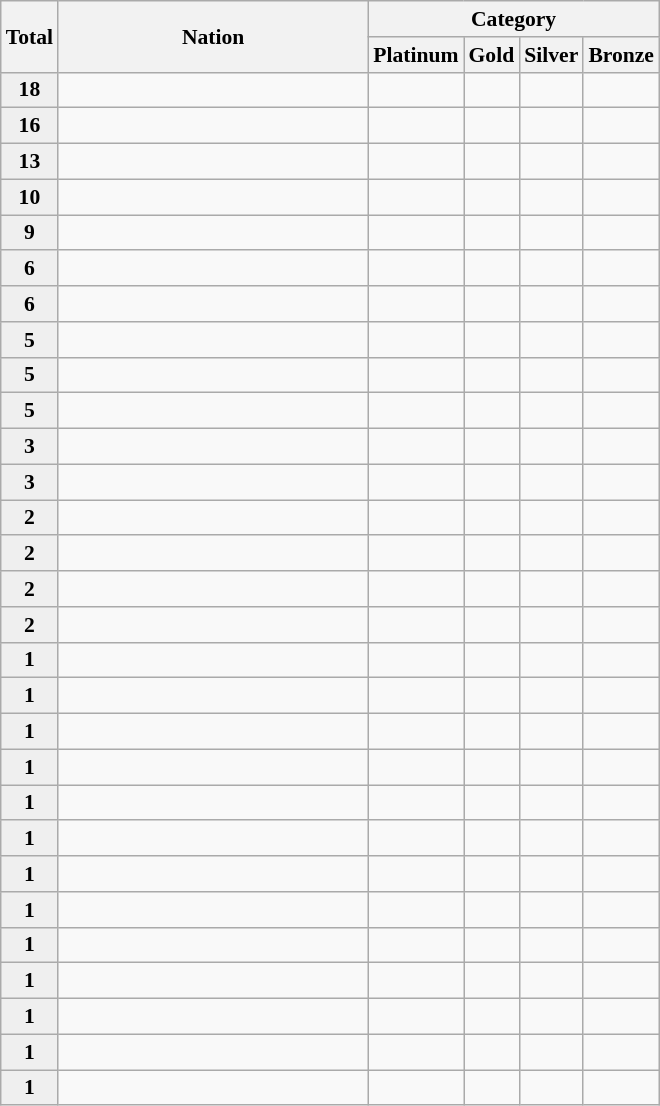<table class="sortable wikitable" style="font-size:90%">
<tr>
<th width="30" rowspan="2">Total</th>
<th width="200" rowspan="2">Nation</th>
<th colspan="9">Category</th>
</tr>
<tr>
<th>Platinum</th>
<th>Gold</th>
<th>Silver</th>
<th>Bronze</th>
</tr>
<tr align="center">
<td style="background:#efefef;"><strong>18</strong></td>
<td align="left"></td>
<td> <small> </small></td>
<td> <small></small></td>
<td> <small>          </small></td>
<td> <small>     </small></td>
</tr>
<tr align="center">
<td style="background:#efefef;"><strong>16</strong></td>
<td align="left"></td>
<td> <small> </small></td>
<td> <small> </small></td>
<td> <small>        </small></td>
<td> <small>    </small></td>
</tr>
<tr align="center">
<td style="background:#efefef;"><strong>13</strong></td>
<td align="left"></td>
<td> <small> </small></td>
<td> <small> </small></td>
<td> <small>      </small></td>
<td> <small>   </small></td>
</tr>
<tr align="center">
<td style="background:#efefef;"><strong>10</strong></td>
<td align="left"></td>
<td> <small> </small></td>
<td> <small></small></td>
<td> <small>  </small></td>
<td> <small>     </small></td>
</tr>
<tr align="center">
<td style="background:#efefef;"><strong>9</strong></td>
<td align="left"></td>
<td> <small> </small></td>
<td> <small> </small></td>
<td> <small>     </small></td>
<td> <small>  </small></td>
</tr>
<tr align="center">
<td style="background:#efefef;"><strong>6</strong></td>
<td align="left"></td>
<td> <small> </small></td>
<td> <small></small></td>
<td> <small></small></td>
<td> <small>   </small></td>
</tr>
<tr align="center">
<td style="background:#efefef;"><strong>6</strong></td>
<td align="left"></td>
<td> <small> </small></td>
<td> <small> </small></td>
<td> <small></small></td>
<td> <small>    </small></td>
</tr>
<tr align="center">
<td style="background:#efefef;"><strong>5</strong></td>
<td align="left"></td>
<td> <small> </small></td>
<td> <small> </small></td>
<td> <small>    </small></td>
<td> <small> </small></td>
</tr>
<tr align="center">
<td style="background:#efefef;"><strong>5</strong></td>
<td align="left"></td>
<td> <small> </small></td>
<td> <small> </small></td>
<td> <small>  </small></td>
<td> <small> </small></td>
</tr>
<tr align="center">
<td style="background:#efefef;"><strong>5</strong></td>
<td align="left"></td>
<td> <small> </small></td>
<td> <small> </small></td>
<td> <small></small></td>
<td> <small>   </small></td>
</tr>
<tr align="center">
<td style="background:#efefef;"><strong>3</strong></td>
<td align="left"></td>
<td> <small> </small></td>
<td> <small></small></td>
<td> <small> </small></td>
<td> <small> </small></td>
</tr>
<tr align="center">
<td style="background:#efefef;"><strong>3</strong></td>
<td align="left"></td>
<td> <small> </small></td>
<td> <small> </small></td>
<td> <small></small></td>
<td> <small> </small></td>
</tr>
<tr align="center">
<td style="background:#efefef;"><strong>2</strong></td>
<td align="left"></td>
<td> <small> </small></td>
<td> <small> </small></td>
<td> <small></small></td>
<td> <small></small></td>
</tr>
<tr align="center">
<td style="background:#efefef;"><strong>2</strong></td>
<td align="left"></td>
<td> <small> </small></td>
<td> <small> </small></td>
<td> <small></small></td>
<td> <small></small></td>
</tr>
<tr align="center">
<td style="background:#efefef;"><strong>2</strong></td>
<td align="left"></td>
<td> <small> </small></td>
<td> <small> </small></td>
<td> <small> </small></td>
<td> <small> </small></td>
</tr>
<tr align="center">
<td style="background:#efefef;"><strong>2</strong></td>
<td align="left"></td>
<td> <small> </small></td>
<td> <small> </small></td>
<td> <small> </small></td>
<td> <small> </small></td>
</tr>
<tr align="center">
<td style="background:#efefef;"><strong>1</strong></td>
<td align="left"></td>
<td> <small></small></td>
<td> <small> </small></td>
<td> <small> </small></td>
<td> <small> </small></td>
</tr>
<tr align="center">
<td style="background:#efefef;"><strong>1</strong></td>
<td align="left"></td>
<td> <small> </small></td>
<td> <small> </small></td>
<td> <small></small></td>
<td> <small> </small></td>
</tr>
<tr align="center">
<td style="background:#efefef;"><strong>1</strong></td>
<td align="left"></td>
<td> <small> </small></td>
<td> <small> </small></td>
<td> <small></small></td>
<td> <small> </small></td>
</tr>
<tr align="center">
<td style="background:#efefef;"><strong>1</strong></td>
<td align="left"></td>
<td> <small> </small></td>
<td> <small> </small></td>
<td> <small></small></td>
<td> <small> </small></td>
</tr>
<tr align="center">
<td style="background:#efefef;"><strong>1</strong></td>
<td align="left"></td>
<td> <small> </small></td>
<td> <small> </small></td>
<td> <small></small></td>
<td> <small> </small></td>
</tr>
<tr align="center">
<td style="background:#efefef;"><strong>1</strong></td>
<td align="left"></td>
<td> <small> </small></td>
<td> <small> </small></td>
<td> <small></small></td>
<td> <small> </small></td>
</tr>
<tr align="center">
<td style="background:#efefef;"><strong>1</strong></td>
<td align="left"></td>
<td> <small> </small></td>
<td> <small> </small></td>
<td> <small> </small></td>
<td> <small></small></td>
</tr>
<tr align="center">
<td style="background:#efefef;"><strong>1</strong></td>
<td align="left"></td>
<td> <small> </small></td>
<td> <small> </small></td>
<td> <small> </small></td>
<td> <small></small></td>
</tr>
<tr align="center">
<td style="background:#efefef;"><strong>1</strong></td>
<td align="left"></td>
<td> <small> </small></td>
<td> <small> </small></td>
<td> <small> </small></td>
<td> <small></small></td>
</tr>
<tr align="center">
<td style="background:#efefef;"><strong>1</strong></td>
<td align="left"></td>
<td> <small> </small></td>
<td> <small> </small></td>
<td> <small> </small></td>
<td> <small></small></td>
</tr>
<tr align="center">
<td style="background:#efefef;"><strong>1</strong></td>
<td align="left"></td>
<td> <small> </small></td>
<td> <small> </small></td>
<td> <small> </small></td>
<td> <small></small></td>
</tr>
<tr align="center">
<td style="background:#efefef;"><strong>1</strong></td>
<td align="left"></td>
<td> <small> </small></td>
<td> <small> </small></td>
<td> <small> </small></td>
<td> <small></small></td>
</tr>
<tr align="center">
<td style="background:#efefef;"><strong>1</strong></td>
<td align="left"></td>
<td> <small> </small></td>
<td> <small> </small></td>
<td> <small> </small></td>
<td> <small></small></td>
</tr>
</table>
